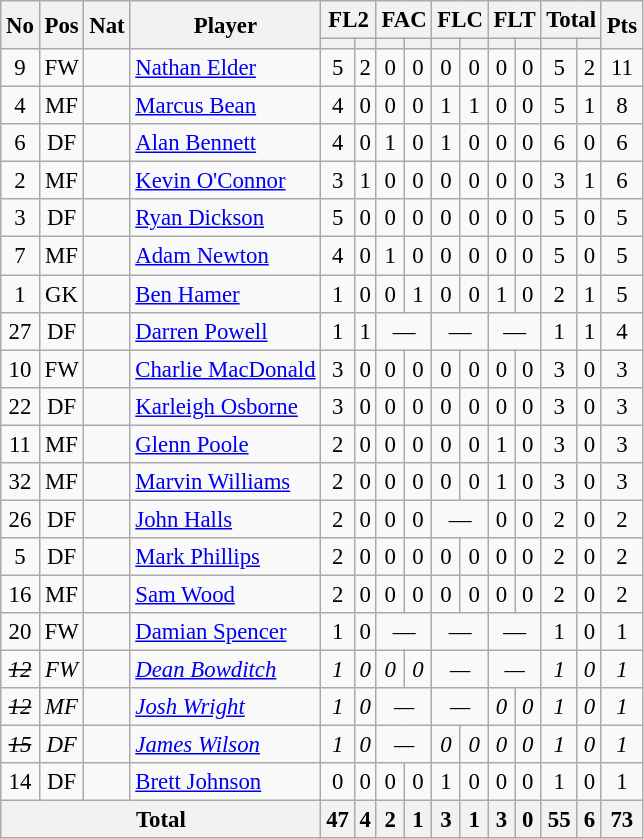<table class="wikitable" style="text-align:center; border:1px #aaa solid; font-size:95%;">
<tr>
<th rowspan="2">No</th>
<th rowspan="2">Pos</th>
<th rowspan="2">Nat</th>
<th rowspan="2">Player</th>
<th colspan="2">FL2</th>
<th colspan="2">FAC</th>
<th colspan="2">FLC</th>
<th colspan="2">FLT</th>
<th colspan="2">Total</th>
<th rowspan="2">Pts</th>
</tr>
<tr>
<th></th>
<th></th>
<th></th>
<th></th>
<th></th>
<th></th>
<th></th>
<th></th>
<th></th>
<th></th>
</tr>
<tr>
<td>9</td>
<td>FW</td>
<td></td>
<td style="text-align:left;"><a href='#'>Nathan Elder</a></td>
<td>5</td>
<td>2</td>
<td>0</td>
<td>0</td>
<td>0</td>
<td>0</td>
<td>0</td>
<td>0</td>
<td>5</td>
<td>2</td>
<td>11</td>
</tr>
<tr>
<td>4</td>
<td>MF</td>
<td></td>
<td style="text-align:left;"><a href='#'>Marcus Bean</a></td>
<td>4</td>
<td>0</td>
<td>0</td>
<td>0</td>
<td>1</td>
<td>1</td>
<td>0</td>
<td>0</td>
<td>5</td>
<td>1</td>
<td>8</td>
</tr>
<tr>
<td>6</td>
<td>DF</td>
<td></td>
<td style="text-align:left;"><a href='#'>Alan Bennett</a></td>
<td>4</td>
<td>0</td>
<td>1</td>
<td>0</td>
<td>1</td>
<td>0</td>
<td>0</td>
<td>0</td>
<td>6</td>
<td>0</td>
<td>6</td>
</tr>
<tr>
<td>2</td>
<td>MF</td>
<td></td>
<td style="text-align:left;"><a href='#'>Kevin O'Connor</a></td>
<td>3</td>
<td>1</td>
<td>0</td>
<td>0</td>
<td>0</td>
<td>0</td>
<td>0</td>
<td>0</td>
<td>3</td>
<td>1</td>
<td>6</td>
</tr>
<tr>
<td>3</td>
<td>DF</td>
<td></td>
<td style="text-align:left;"><a href='#'>Ryan Dickson</a></td>
<td>5</td>
<td>0</td>
<td>0</td>
<td>0</td>
<td>0</td>
<td>0</td>
<td>0</td>
<td>0</td>
<td>5</td>
<td>0</td>
<td>5</td>
</tr>
<tr>
<td>7</td>
<td>MF</td>
<td></td>
<td style="text-align:left;"><a href='#'>Adam Newton</a></td>
<td>4</td>
<td>0</td>
<td>1</td>
<td>0</td>
<td>0</td>
<td>0</td>
<td>0</td>
<td>0</td>
<td>5</td>
<td>0</td>
<td>5</td>
</tr>
<tr>
<td>1</td>
<td>GK</td>
<td></td>
<td style="text-align:left;"><a href='#'>Ben Hamer</a></td>
<td>1</td>
<td>0</td>
<td>0</td>
<td>1</td>
<td>0</td>
<td>0</td>
<td>1</td>
<td>0</td>
<td>2</td>
<td>1</td>
<td>5</td>
</tr>
<tr>
<td>27</td>
<td>DF</td>
<td></td>
<td style="text-align:left;"><a href='#'>Darren Powell</a></td>
<td>1</td>
<td>1</td>
<td colspan="2">—</td>
<td colspan="2">—</td>
<td colspan="2">—</td>
<td>1</td>
<td>1</td>
<td>4</td>
</tr>
<tr>
<td>10</td>
<td>FW</td>
<td></td>
<td style="text-align:left;"><a href='#'>Charlie MacDonald</a></td>
<td>3</td>
<td>0</td>
<td>0</td>
<td>0</td>
<td>0</td>
<td>0</td>
<td>0</td>
<td>0</td>
<td>3</td>
<td>0</td>
<td>3</td>
</tr>
<tr>
<td>22</td>
<td>DF</td>
<td></td>
<td style="text-align:left;"><a href='#'>Karleigh Osborne</a></td>
<td>3</td>
<td>0</td>
<td>0</td>
<td>0</td>
<td>0</td>
<td>0</td>
<td>0</td>
<td>0</td>
<td>3</td>
<td>0</td>
<td>3</td>
</tr>
<tr>
<td>11</td>
<td>MF</td>
<td></td>
<td style="text-align:left;"><a href='#'>Glenn Poole</a></td>
<td>2</td>
<td>0</td>
<td>0</td>
<td>0</td>
<td>0</td>
<td>0</td>
<td>1</td>
<td>0</td>
<td>3</td>
<td>0</td>
<td>3</td>
</tr>
<tr>
<td>32</td>
<td>MF</td>
<td></td>
<td style="text-align:left;"><a href='#'>Marvin Williams</a></td>
<td>2</td>
<td>0</td>
<td>0</td>
<td>0</td>
<td>0</td>
<td>0</td>
<td>1</td>
<td>0</td>
<td>3</td>
<td>0</td>
<td>3</td>
</tr>
<tr>
<td>26</td>
<td>DF</td>
<td></td>
<td style="text-align:left;"><a href='#'>John Halls</a></td>
<td>2</td>
<td>0</td>
<td>0</td>
<td>0</td>
<td colspan="2">—</td>
<td>0</td>
<td>0</td>
<td>2</td>
<td>0</td>
<td>2</td>
</tr>
<tr>
<td>5</td>
<td>DF</td>
<td><em></em></td>
<td style="text-align:left;"><a href='#'>Mark Phillips</a></td>
<td>2</td>
<td>0</td>
<td>0</td>
<td>0</td>
<td>0</td>
<td>0</td>
<td>0</td>
<td>0</td>
<td>2</td>
<td>0</td>
<td>2</td>
</tr>
<tr>
<td>16</td>
<td>MF</td>
<td></td>
<td style="text-align:left;"><a href='#'>Sam Wood</a></td>
<td>2</td>
<td>0</td>
<td>0</td>
<td>0</td>
<td>0</td>
<td>0</td>
<td>0</td>
<td>0</td>
<td>2</td>
<td>0</td>
<td>2</td>
</tr>
<tr>
<td>20</td>
<td>FW</td>
<td></td>
<td style="text-align:left;"><a href='#'>Damian Spencer</a></td>
<td>1</td>
<td>0</td>
<td colspan="2">—</td>
<td colspan="2">—</td>
<td colspan="2">—</td>
<td>1</td>
<td>0</td>
<td>1</td>
</tr>
<tr>
<td><em><s>12</s></em></td>
<td><em>FW</em></td>
<td><em></em></td>
<td style="text-align:left;"><em><a href='#'>Dean Bowditch</a></em></td>
<td><em>1</em></td>
<td><em>0</em></td>
<td><em>0</em></td>
<td><em>0</em></td>
<td colspan="2"><em>—</em></td>
<td colspan="2"><em>—</em></td>
<td><em>1</em></td>
<td><em>0</em></td>
<td><em>1</em></td>
</tr>
<tr>
<td><em><s>12</s></em></td>
<td><em>MF</em></td>
<td><em></em></td>
<td style="text-align:left;"><em><a href='#'>Josh Wright</a></em></td>
<td><em>1</em></td>
<td><em>0</em></td>
<td colspan="2"><em>—</em></td>
<td colspan="2"><em>—</em></td>
<td><em>0</em></td>
<td><em>0</em></td>
<td><em>1</em></td>
<td><em>0</em></td>
<td><em>1</em></td>
</tr>
<tr>
<td><em><s>15</s></em></td>
<td><em>DF</em></td>
<td><em></em></td>
<td style="text-align:left;"><a href='#'><em>James Wilson</em></a></td>
<td><em>1</em></td>
<td><em>0</em></td>
<td colspan="2"><em>—</em></td>
<td><em>0</em></td>
<td><em>0</em></td>
<td><em>0</em></td>
<td><em>0</em></td>
<td><em>1</em></td>
<td><em>0</em></td>
<td><em>1</em></td>
</tr>
<tr>
<td>14</td>
<td>DF</td>
<td></td>
<td style="text-align:left;"><a href='#'>Brett Johnson</a></td>
<td>0</td>
<td>0</td>
<td>0</td>
<td>0</td>
<td>1</td>
<td>0</td>
<td>0</td>
<td>0</td>
<td>1</td>
<td>0</td>
<td>1</td>
</tr>
<tr>
<th colspan="4">Total</th>
<th>47</th>
<th>4</th>
<th>2</th>
<th>1</th>
<th>3</th>
<th>1</th>
<th>3</th>
<th>0</th>
<th>55</th>
<th>6</th>
<th>73</th>
</tr>
</table>
